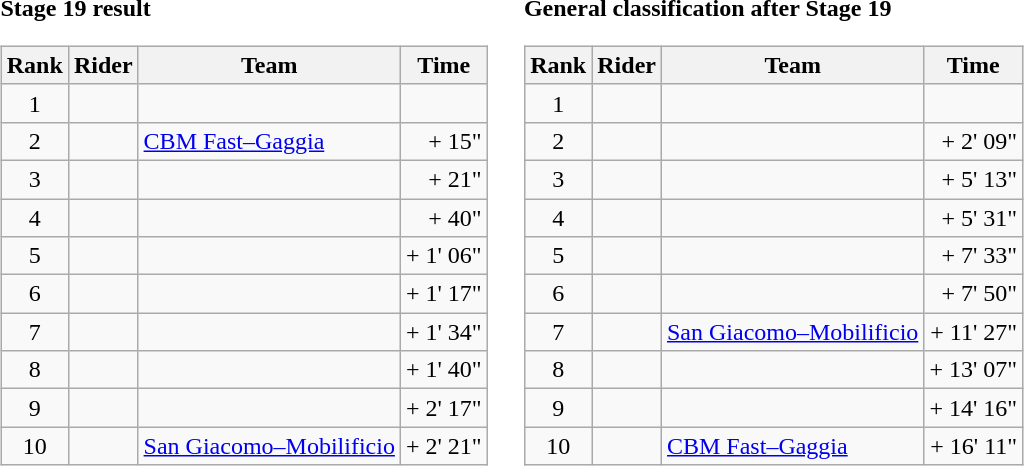<table>
<tr>
<td><strong>Stage 19 result</strong><br><table class="wikitable">
<tr>
<th scope="col">Rank</th>
<th scope="col">Rider</th>
<th scope="col">Team</th>
<th scope="col">Time</th>
</tr>
<tr>
<td style="text-align:center;">1</td>
<td></td>
<td></td>
<td style="text-align:right;"></td>
</tr>
<tr>
<td style="text-align:center;">2</td>
<td></td>
<td><a href='#'>CBM Fast–Gaggia</a></td>
<td style="text-align:right;">+ 15"</td>
</tr>
<tr>
<td style="text-align:center;">3</td>
<td></td>
<td></td>
<td style="text-align:right;">+ 21"</td>
</tr>
<tr>
<td style="text-align:center;">4</td>
<td></td>
<td></td>
<td style="text-align:right;">+ 40"</td>
</tr>
<tr>
<td style="text-align:center;">5</td>
<td></td>
<td></td>
<td style="text-align:right;">+ 1' 06"</td>
</tr>
<tr>
<td style="text-align:center;">6</td>
<td></td>
<td></td>
<td style="text-align:right;">+ 1' 17"</td>
</tr>
<tr>
<td style="text-align:center;">7</td>
<td></td>
<td></td>
<td style="text-align:right;">+ 1' 34"</td>
</tr>
<tr>
<td style="text-align:center;">8</td>
<td></td>
<td></td>
<td style="text-align:right;">+ 1' 40"</td>
</tr>
<tr>
<td style="text-align:center;">9</td>
<td></td>
<td></td>
<td style="text-align:right;">+ 2' 17"</td>
</tr>
<tr>
<td style="text-align:center;">10</td>
<td></td>
<td><a href='#'>San Giacomo–Mobilificio</a></td>
<td style="text-align:right;">+ 2' 21"</td>
</tr>
</table>
</td>
<td></td>
<td><strong>General classification after Stage 19</strong><br><table class="wikitable">
<tr>
<th scope="col">Rank</th>
<th scope="col">Rider</th>
<th scope="col">Team</th>
<th scope="col">Time</th>
</tr>
<tr>
<td style="text-align:center;">1</td>
<td></td>
<td></td>
<td style="text-align:right;"></td>
</tr>
<tr>
<td style="text-align:center;">2</td>
<td></td>
<td></td>
<td style="text-align:right;">+ 2' 09"</td>
</tr>
<tr>
<td style="text-align:center;">3</td>
<td></td>
<td></td>
<td style="text-align:right;">+ 5' 13"</td>
</tr>
<tr>
<td style="text-align:center;">4</td>
<td></td>
<td></td>
<td style="text-align:right;">+ 5' 31"</td>
</tr>
<tr>
<td style="text-align:center;">5</td>
<td></td>
<td></td>
<td style="text-align:right;">+ 7' 33"</td>
</tr>
<tr>
<td style="text-align:center;">6</td>
<td></td>
<td></td>
<td style="text-align:right;">+ 7' 50"</td>
</tr>
<tr>
<td style="text-align:center;">7</td>
<td></td>
<td><a href='#'>San Giacomo–Mobilificio</a></td>
<td style="text-align:right;">+ 11' 27"</td>
</tr>
<tr>
<td style="text-align:center;">8</td>
<td></td>
<td></td>
<td style="text-align:right;">+ 13' 07"</td>
</tr>
<tr>
<td style="text-align:center;">9</td>
<td></td>
<td></td>
<td style="text-align:right;">+ 14' 16"</td>
</tr>
<tr>
<td style="text-align:center;">10</td>
<td></td>
<td><a href='#'>CBM Fast–Gaggia</a></td>
<td style="text-align:right;">+ 16' 11"</td>
</tr>
</table>
</td>
</tr>
</table>
